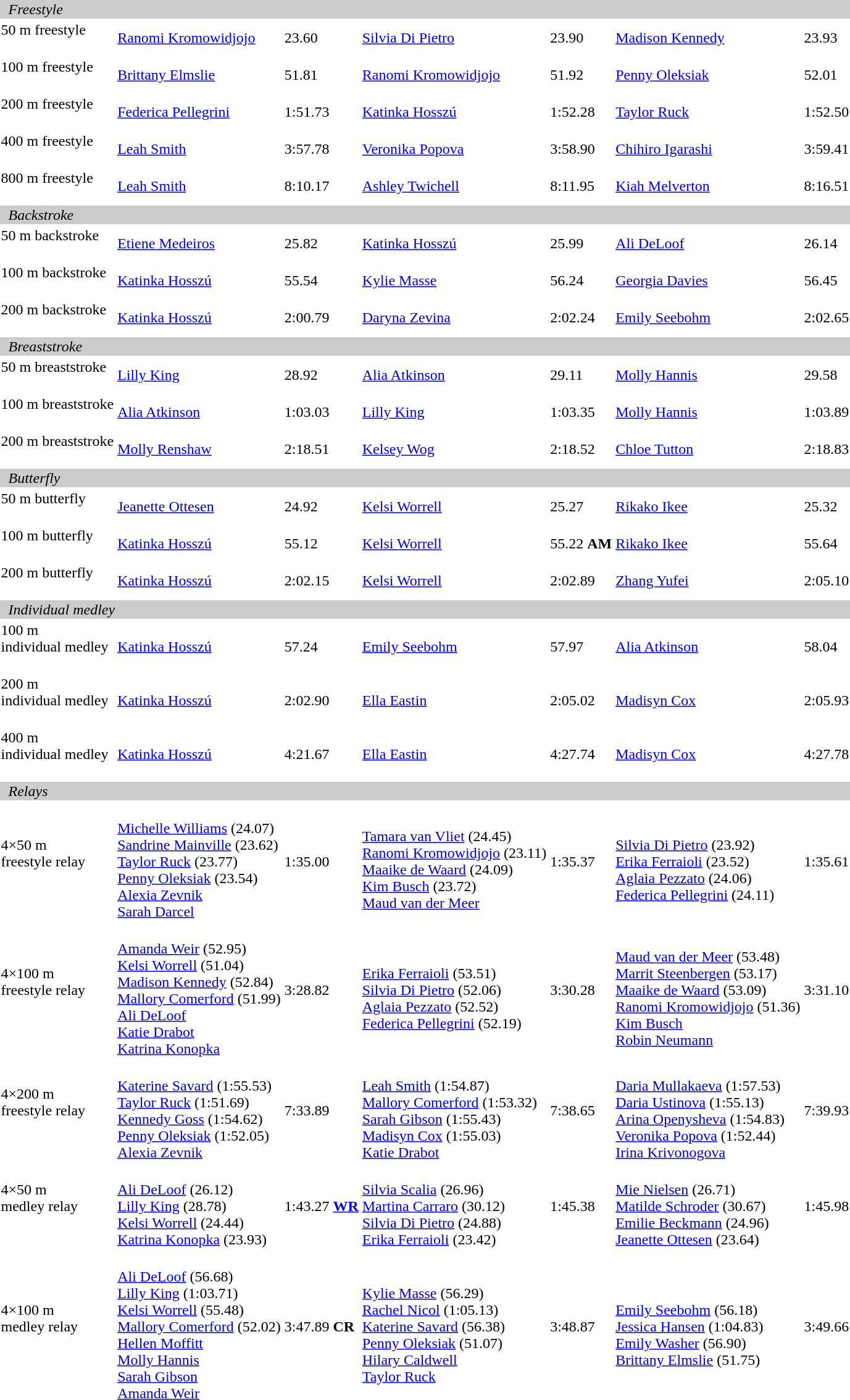<table>
<tr bgcolor="#cccccc">
<td colspan=7>  <em>Freestyle</em></td>
</tr>
<tr>
<td>50 m freestyle<br>  </td>
<td><a href='#'>Ranomi Kromowidjojo</a><br></td>
<td>23.60</td>
<td><a href='#'>Silvia Di Pietro</a><br></td>
<td>23.90</td>
<td><a href='#'>Madison Kennedy</a><br></td>
<td>23.93</td>
</tr>
<tr>
<td>100 m freestyle<br>  </td>
<td><a href='#'>Brittany Elmslie</a><br></td>
<td>51.81</td>
<td><a href='#'>Ranomi Kromowidjojo</a><br></td>
<td>51.92</td>
<td><a href='#'>Penny Oleksiak</a><br></td>
<td>52.01</td>
</tr>
<tr>
<td>200 m freestyle<br>  </td>
<td><a href='#'>Federica Pellegrini</a><br></td>
<td>1:51.73</td>
<td><a href='#'>Katinka Hosszú</a><br></td>
<td>1:52.28</td>
<td><a href='#'>Taylor Ruck</a><br></td>
<td>1:52.50</td>
</tr>
<tr>
<td>400 m freestyle<br>   </td>
<td><a href='#'>Leah Smith</a><br></td>
<td>3:57.78</td>
<td><a href='#'>Veronika Popova</a><br></td>
<td>3:58.90</td>
<td><a href='#'>Chihiro Igarashi</a><br></td>
<td>3:59.41</td>
</tr>
<tr>
<td>800 m freestyle<br>   </td>
<td><a href='#'>Leah Smith</a><br></td>
<td>8:10.17</td>
<td><a href='#'>Ashley Twichell</a><br></td>
<td>8:11.95</td>
<td><a href='#'>Kiah Melverton</a><br></td>
<td>8:16.51</td>
</tr>
<tr bgcolor="#cccccc">
<td colspan=7>  <em>Backstroke</em></td>
</tr>
<tr>
<td>50 m backstroke<br>   </td>
<td><a href='#'>Etiene Medeiros</a><br></td>
<td>25.82</td>
<td><a href='#'>Katinka Hosszú</a><br></td>
<td>25.99</td>
<td><a href='#'>Ali DeLoof</a><br></td>
<td>26.14</td>
</tr>
<tr>
<td>100 m backstroke<br>   </td>
<td><a href='#'>Katinka Hosszú</a><br></td>
<td>55.54</td>
<td><a href='#'>Kylie Masse</a><br></td>
<td>56.24</td>
<td><a href='#'>Georgia Davies</a><br></td>
<td>56.45</td>
</tr>
<tr>
<td>200 m backstroke<br>   </td>
<td><a href='#'>Katinka Hosszú</a><br></td>
<td>2:00.79</td>
<td><a href='#'>Daryna Zevina</a><br></td>
<td>2:02.24</td>
<td><a href='#'>Emily Seebohm</a><br></td>
<td>2:02.65</td>
</tr>
<tr bgcolor="#cccccc">
<td colspan=7>  <em>Breaststroke</em></td>
</tr>
<tr>
<td>50 m breaststroke<br>   </td>
<td><a href='#'>Lilly King</a><br></td>
<td>28.92</td>
<td><a href='#'>Alia Atkinson</a><br></td>
<td>29.11</td>
<td><a href='#'>Molly Hannis</a><br></td>
<td>29.58</td>
</tr>
<tr>
<td>100 m breaststroke<br>   </td>
<td><a href='#'>Alia Atkinson</a><br></td>
<td>1:03.03</td>
<td><a href='#'>Lilly King</a><br></td>
<td>1:03.35</td>
<td><a href='#'>Molly Hannis</a><br></td>
<td>1:03.89</td>
</tr>
<tr>
<td>200 m breaststroke<br>   </td>
<td><a href='#'>Molly Renshaw</a><br></td>
<td>2:18.51</td>
<td><a href='#'>Kelsey Wog</a><br></td>
<td>2:18.52</td>
<td><a href='#'>Chloe Tutton</a><br></td>
<td>2:18.83</td>
</tr>
<tr bgcolor="#cccccc">
<td colspan=7>  <em>Butterfly</em></td>
</tr>
<tr>
<td>50 m butterfly<br>   </td>
<td><a href='#'>Jeanette Ottesen</a><br></td>
<td>24.92</td>
<td><a href='#'>Kelsi Worrell</a><br></td>
<td>25.27</td>
<td><a href='#'>Rikako Ikee</a><br></td>
<td>25.32</td>
</tr>
<tr>
<td>100 m butterfly<br>   </td>
<td><a href='#'>Katinka Hosszú</a><br></td>
<td>55.12</td>
<td><a href='#'>Kelsi Worrell</a><br></td>
<td>55.22 <strong>AM</strong></td>
<td><a href='#'>Rikako Ikee</a><br></td>
<td>55.64</td>
</tr>
<tr>
<td>200 m butterfly<br>   </td>
<td><a href='#'>Katinka Hosszú</a><br></td>
<td>2:02.15</td>
<td><a href='#'>Kelsi Worrell</a><br></td>
<td>2:02.89</td>
<td><a href='#'>Zhang Yufei</a><br></td>
<td>2:05.10</td>
</tr>
<tr bgcolor="#cccccc">
<td colspan=7>  <em>Individual medley</em></td>
</tr>
<tr>
<td>100 m <br>individual medley<br>   </td>
<td><a href='#'>Katinka Hosszú</a><br></td>
<td>57.24</td>
<td><a href='#'>Emily Seebohm</a><br></td>
<td>57.97</td>
<td><a href='#'>Alia Atkinson</a><br></td>
<td>58.04</td>
</tr>
<tr>
<td>200 m <br>individual medley<br>   </td>
<td><a href='#'>Katinka Hosszú</a><br></td>
<td>2:02.90</td>
<td><a href='#'>Ella Eastin</a><br></td>
<td>2:05.02</td>
<td><a href='#'>Madisyn Cox</a><br></td>
<td>2:05.93</td>
</tr>
<tr>
<td>400 m <br>individual medley<br>   </td>
<td><a href='#'>Katinka Hosszú</a><br></td>
<td>4:21.67</td>
<td><a href='#'>Ella Eastin</a><br></td>
<td>4:27.74</td>
<td><a href='#'>Madisyn Cox</a><br></td>
<td>4:27.78</td>
</tr>
<tr bgcolor="#cccccc">
<td colspan=7>  <em>Relays</em></td>
</tr>
<tr>
<td>4×50 m <br>freestyle relay <br>  </td>
<td><br><a href='#'>Michelle Williams</a> (24.07)<br><a href='#'>Sandrine Mainville</a> (23.62)<br><a href='#'>Taylor Ruck</a> (23.77)<br><a href='#'>Penny Oleksiak</a> (23.54)<br><a href='#'>Alexia Zevnik</a><br><a href='#'>Sarah Darcel</a></td>
<td>1:35.00</td>
<td><br><a href='#'>Tamara van Vliet</a> (24.45)<br><a href='#'>Ranomi Kromowidjojo</a> (23.11)<br><a href='#'>Maaike de Waard</a> (24.09)<br><a href='#'>Kim Busch</a> (23.72)<br><a href='#'>Maud van der Meer</a></td>
<td>1:35.37</td>
<td><br><a href='#'>Silvia Di Pietro</a> (23.92)<br><a href='#'>Erika Ferraioli</a> (23.52)<br><a href='#'>Aglaia Pezzato</a> (24.06)<br><a href='#'>Federica Pellegrini</a> (24.11)</td>
<td>1:35.61</td>
</tr>
<tr>
<td>4×100 m<br>freestyle relay<br>  </td>
<td><br><a href='#'>Amanda Weir</a> (52.95)<br><a href='#'>Kelsi Worrell</a> (51.04)<br><a href='#'>Madison Kennedy</a> (52.84)<br><a href='#'>Mallory Comerford</a> (51.99)<br><a href='#'>Ali DeLoof</a><br><a href='#'>Katie Drabot</a><br><a href='#'>Katrina Konopka</a></td>
<td>3:28.82</td>
<td><br><a href='#'>Erika Ferraioli</a> (53.51)<br><a href='#'>Silvia Di Pietro</a> (52.06)<br><a href='#'>Aglaia Pezzato</a> (52.52)<br><a href='#'>Federica Pellegrini</a> (52.19)</td>
<td>3:30.28</td>
<td><br><a href='#'>Maud van der Meer</a> (53.48)<br><a href='#'>Marrit Steenbergen</a> (53.17)<br><a href='#'>Maaike de Waard</a> (53.09)<br><a href='#'>Ranomi Kromowidjojo</a> (51.36)<br><a href='#'>Kim Busch</a><br><a href='#'>Robin Neumann</a></td>
<td>3:31.10</td>
</tr>
<tr>
<td>4×200 m <br>freestyle relay <br>  </td>
<td><br><a href='#'>Katerine Savard</a> (1:55.53)<br><a href='#'>Taylor Ruck</a> (1:51.69)<br><a href='#'>Kennedy Goss</a> (1:54.62)<br><a href='#'>Penny Oleksiak</a> (1:52.05)<br><a href='#'>Alexia Zevnik</a></td>
<td>7:33.89</td>
<td><br><a href='#'>Leah Smith</a> (1:54.87)<br><a href='#'>Mallory Comerford</a> (1:53.32)<br><a href='#'>Sarah Gibson</a> (1:55.43)<br><a href='#'>Madisyn Cox</a> (1:55.03)<br><a href='#'>Katie Drabot</a></td>
<td>7:38.65</td>
<td><br><a href='#'>Daria Mullakaeva</a> (1:57.53)<br><a href='#'>Daria Ustinova</a> (1:55.13)<br><a href='#'>Arina Openysheva</a> (1:54.83)<br><a href='#'>Veronika Popova</a> (1:52.44)<br><a href='#'>Irina Krivonogova</a></td>
<td>7:39.93</td>
</tr>
<tr>
<td>4×50 m<br>medley relay<br>  </td>
<td><br><a href='#'>Ali DeLoof</a> (26.12)<br><a href='#'>Lilly King</a> (28.78)<br><a href='#'>Kelsi Worrell</a> (24.44)<br><a href='#'>Katrina Konopka</a> (23.93)</td>
<td>1:43.27 <strong><a href='#'>WR</a></strong></td>
<td><br><a href='#'>Silvia Scalia</a> (26.96)<br><a href='#'>Martina Carraro</a> (30.12)<br><a href='#'>Silvia Di Pietro</a> (24.88)<br><a href='#'>Erika Ferraioli</a> (23.42)</td>
<td>1:45.38</td>
<td><br><a href='#'>Mie Nielsen</a> (26.71)<br><a href='#'>Matilde Schroder</a> (30.67)<br><a href='#'>Emilie Beckmann</a> (24.96)<br><a href='#'>Jeanette Ottesen</a> (23.64)</td>
<td>1:45.98</td>
</tr>
<tr>
<td>4×100 m <br>medley relay<br>  </td>
<td><br><a href='#'>Ali DeLoof</a> (56.68)<br><a href='#'>Lilly King</a> (1:03.71)<br><a href='#'>Kelsi Worrell</a> (55.48)<br><a href='#'>Mallory Comerford</a> (52.02)<br><a href='#'>Hellen Moffitt</a><br><a href='#'>Molly Hannis</a><br><a href='#'>Sarah Gibson</a><br><a href='#'>Amanda Weir</a></td>
<td>3:47.89 <strong>CR</strong></td>
<td><br><a href='#'>Kylie Masse</a> (56.29)<br><a href='#'>Rachel Nicol</a> (1:05.13)<br><a href='#'>Katerine Savard</a> (56.38)<br><a href='#'>Penny Oleksiak</a> (51.07)<br><a href='#'>Hilary Caldwell</a><br><a href='#'>Taylor Ruck</a></td>
<td>3:48.87</td>
<td><br><a href='#'>Emily Seebohm</a> (56.18)<br><a href='#'>Jessica Hansen</a> (1:04.83)<br><a href='#'>Emily Washer</a> (56.90)<br><a href='#'>Brittany Elmslie</a> (51.75)</td>
<td>3:49.66</td>
</tr>
</table>
